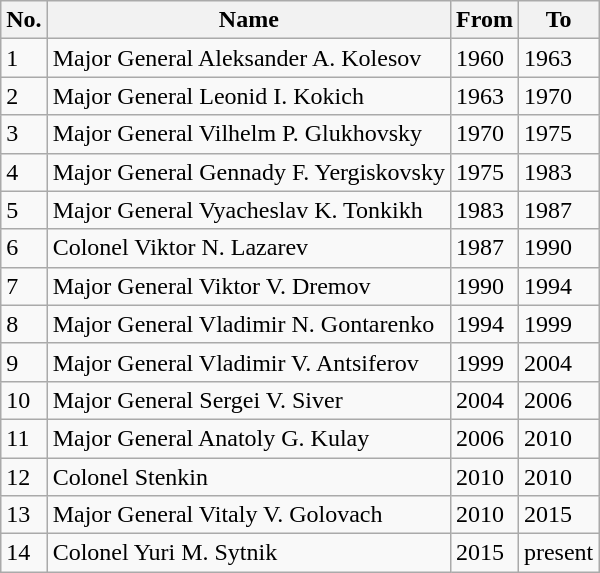<table class="wikitable">
<tr>
<th>No.</th>
<th>Name</th>
<th>From</th>
<th>To</th>
</tr>
<tr>
<td>1</td>
<td>Major General Aleksander A. Kolesov</td>
<td>1960</td>
<td>1963</td>
</tr>
<tr>
<td>2</td>
<td>Major General Leonid I. Kokich</td>
<td>1963</td>
<td>1970</td>
</tr>
<tr>
<td>3</td>
<td>Major General Vilhelm P. Glukhovsky</td>
<td>1970</td>
<td>1975</td>
</tr>
<tr>
<td>4</td>
<td>Major General Gennady F. Yergiskovsky</td>
<td>1975</td>
<td>1983</td>
</tr>
<tr>
<td>5</td>
<td>Major General Vyacheslav K. Tonkikh</td>
<td>1983</td>
<td>1987</td>
</tr>
<tr>
<td>6</td>
<td>Colonel Viktor N. Lazarev</td>
<td>1987</td>
<td>1990</td>
</tr>
<tr>
<td>7</td>
<td>Major General Viktor V. Dremov</td>
<td>1990</td>
<td>1994</td>
</tr>
<tr>
<td>8</td>
<td>Major General Vladimir N. Gontarenko</td>
<td>1994</td>
<td>1999</td>
</tr>
<tr>
<td>9</td>
<td>Major General Vladimir V. Antsiferov</td>
<td>1999</td>
<td>2004</td>
</tr>
<tr>
<td>10</td>
<td>Major General Sergei V. Siver</td>
<td>2004</td>
<td>2006</td>
</tr>
<tr>
<td>11</td>
<td>Major General Anatoly G. Kulay</td>
<td>2006</td>
<td>2010</td>
</tr>
<tr>
<td>12</td>
<td>Colonel Stenkin</td>
<td>2010</td>
<td>2010</td>
</tr>
<tr>
<td>13</td>
<td>Major General Vitaly V. Golovach</td>
<td>2010</td>
<td>2015</td>
</tr>
<tr>
<td>14</td>
<td>Colonel Yuri M. Sytnik</td>
<td>2015</td>
<td>present</td>
</tr>
</table>
